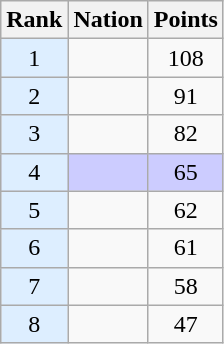<table class="wikitable sortable" style="text-align:center">
<tr>
<th>Rank</th>
<th>Nation</th>
<th>Points</th>
</tr>
<tr>
<td bgcolor = DDEEFF>1</td>
<td align=left></td>
<td>108</td>
</tr>
<tr>
<td bgcolor = DDEEFF>2</td>
<td align=left></td>
<td>91</td>
</tr>
<tr>
<td bgcolor = DDEEFF>3</td>
<td align=left></td>
<td>82</td>
</tr>
<tr style="background-color:#ccccff">
<td bgcolor = DDEEFF>4</td>
<td align=left></td>
<td>65</td>
</tr>
<tr>
<td bgcolor = DDEEFF>5</td>
<td align=left></td>
<td>62</td>
</tr>
<tr>
<td bgcolor = DDEEFF>6</td>
<td align=left></td>
<td>61</td>
</tr>
<tr>
<td bgcolor = DDEEFF>7</td>
<td align=left></td>
<td>58</td>
</tr>
<tr>
<td bgcolor = DDEEFF>8</td>
<td align=left></td>
<td>47</td>
</tr>
</table>
